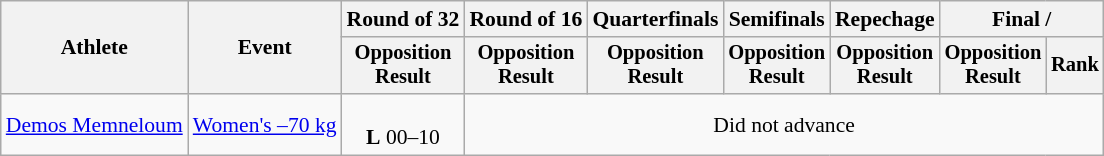<table class="wikitable" style="font-size:90%">
<tr>
<th rowspan="2">Athlete</th>
<th rowspan="2">Event</th>
<th>Round of 32</th>
<th>Round of 16</th>
<th>Quarterfinals</th>
<th>Semifinals</th>
<th>Repechage</th>
<th colspan=2>Final / </th>
</tr>
<tr style="font-size:95%">
<th>Opposition<br>Result</th>
<th>Opposition<br>Result</th>
<th>Opposition<br>Result</th>
<th>Opposition<br>Result</th>
<th>Opposition<br>Result</th>
<th>Opposition<br>Result</th>
<th>Rank</th>
</tr>
<tr align=center>
<td align=left><a href='#'>Demos Memneloum</a></td>
<td align=left><a href='#'>Women's –70 kg</a></td>
<td><br><strong>L</strong> 00–10</td>
<td colspan=6>Did not advance</td>
</tr>
</table>
